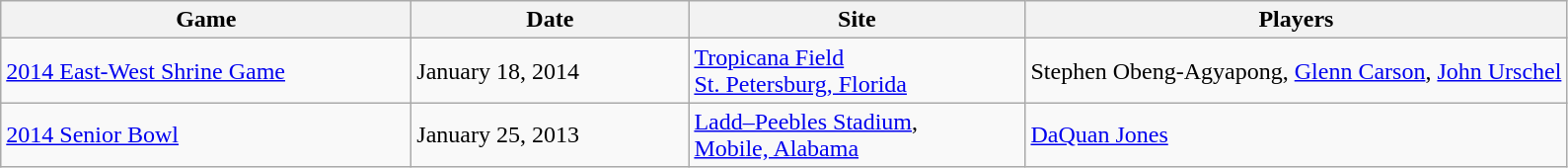<table class="wikitable">
<tr>
<th style="width:270px">Game</th>
<th style="width:180px">Date</th>
<th style="width:220px">Site</th>
<th>Players</th>
</tr>
<tr>
<td><a href='#'>2014 East-West Shrine Game</a></td>
<td>January 18, 2014</td>
<td><a href='#'>Tropicana Field</a><br><a href='#'>St. Petersburg, Florida</a></td>
<td>Stephen Obeng-Agyapong, <a href='#'>Glenn Carson</a>, <a href='#'>John Urschel</a></td>
</tr>
<tr>
<td><a href='#'>2014 Senior Bowl</a></td>
<td>January 25, 2013</td>
<td><a href='#'>Ladd–Peebles Stadium</a>,<br><a href='#'>Mobile, Alabama</a></td>
<td><a href='#'>DaQuan Jones</a></td>
</tr>
</table>
